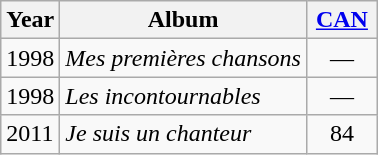<table class="wikitable">
<tr>
<th>Year</th>
<th>Album</th>
<th width="40"><a href='#'>CAN</a></th>
</tr>
<tr>
<td>1998</td>
<td><em>Mes premières chansons</em></td>
<td align="center">—</td>
</tr>
<tr>
<td>1998</td>
<td><em>Les incontournables</em></td>
<td align="center">—</td>
</tr>
<tr>
<td>2011</td>
<td><em>Je suis un chanteur</em></td>
<td align="center">84</td>
</tr>
</table>
